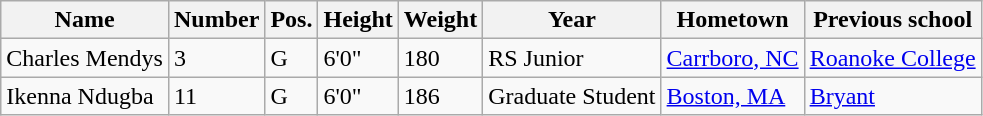<table class="wikitable sortable" border="1">
<tr>
<th>Name</th>
<th>Number</th>
<th>Pos.</th>
<th>Height</th>
<th>Weight</th>
<th>Year</th>
<th>Hometown</th>
<th class="unsortable">Previous school</th>
</tr>
<tr>
<td>Charles Mendys</td>
<td>3</td>
<td>G</td>
<td>6'0"</td>
<td>180</td>
<td>RS Junior</td>
<td><a href='#'>Carrboro, NC</a></td>
<td><a href='#'>Roanoke College</a></td>
</tr>
<tr>
<td>Ikenna Ndugba</td>
<td>11</td>
<td>G</td>
<td>6'0"</td>
<td>186</td>
<td>Graduate Student</td>
<td><a href='#'>Boston, MA</a></td>
<td><a href='#'>Bryant</a></td>
</tr>
</table>
